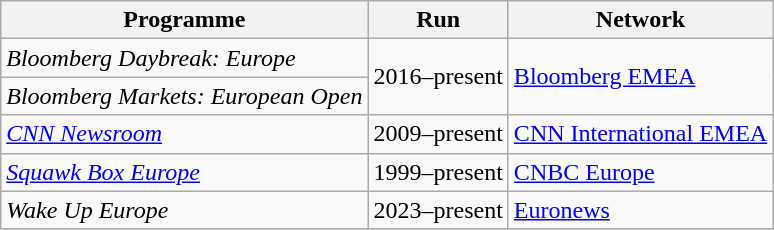<table class="wikitable">
<tr>
<th>Programme</th>
<th>Run</th>
<th>Network</th>
</tr>
<tr>
<td><em>Bloomberg Daybreak: Europe</em></td>
<td rowspan="2">2016–present</td>
<td rowspan="2"><a href='#'>Bloomberg EMEA</a></td>
</tr>
<tr>
<td><em>Bloomberg Markets: European Open</em></td>
</tr>
<tr>
<td><em><a href='#'>CNN Newsroom</a></em></td>
<td>2009–present</td>
<td><a href='#'>CNN International EMEA</a></td>
</tr>
<tr>
<td><em><a href='#'>Squawk Box Europe</a></em></td>
<td>1999–present</td>
<td><a href='#'>CNBC Europe</a></td>
</tr>
<tr>
<td><em>Wake Up Europe</em></td>
<td>2023–present</td>
<td><a href='#'>Euronews</a></td>
</tr>
</table>
